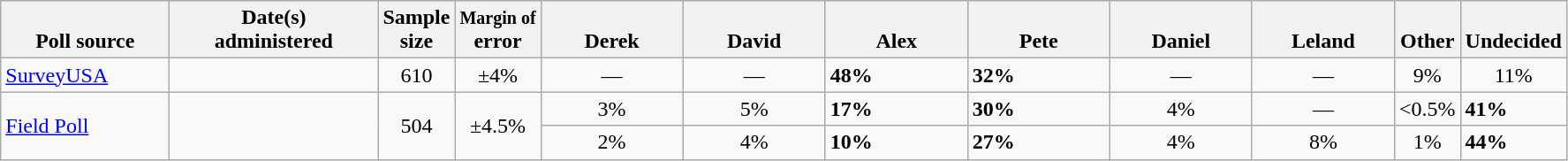<table class="wikitable">
<tr valign= bottom>
<th style="width:120px;">Poll source</th>
<th style="width:150px;">Date(s)<br>administered</th>
<th class=small>Sample<br>size</th>
<th class=small><small>Margin of</small><br>error</th>
<th style="width:100px;">Derek<br></th>
<th style="width:100px;">David<br></th>
<th style="width:100px;">Alex<br></th>
<th style="width:100px;">Pete<br></th>
<th style="width:100px;">Daniel<br></th>
<th style="width:100px;">Leland<br></th>
<th>Other</th>
<th>Undecided</th>
</tr>
<tr>
<td><a href='#'>SurveyUSA</a></td>
<td align=center></td>
<td align=center>610</td>
<td align=center>±4%</td>
<td align=center>—</td>
<td align=center>—</td>
<td><strong>48%</strong></td>
<td><strong>32%</strong></td>
<td align=center>—</td>
<td align=center>—</td>
<td align=center>9%</td>
<td align=center>11%</td>
</tr>
<tr>
<td rowspan=2><a href='#'>Field Poll</a></td>
<td align=center rowspan=2></td>
<td align=center rowspan=2>504</td>
<td align=center rowspan=2>±4.5%</td>
<td align=center>3%</td>
<td align=center>5%</td>
<td><strong>17%</strong></td>
<td><strong>30%</strong></td>
<td align=center>4%</td>
<td align=center>—</td>
<td align=center><0.5%</td>
<td><strong>41%</strong></td>
</tr>
<tr>
<td align=center>2%</td>
<td align=center>4%</td>
<td><strong>10%</strong></td>
<td><strong>27%</strong></td>
<td align=center>4%</td>
<td align=center>8%</td>
<td align=center>1%</td>
<td><strong>44%</strong></td>
</tr>
</table>
